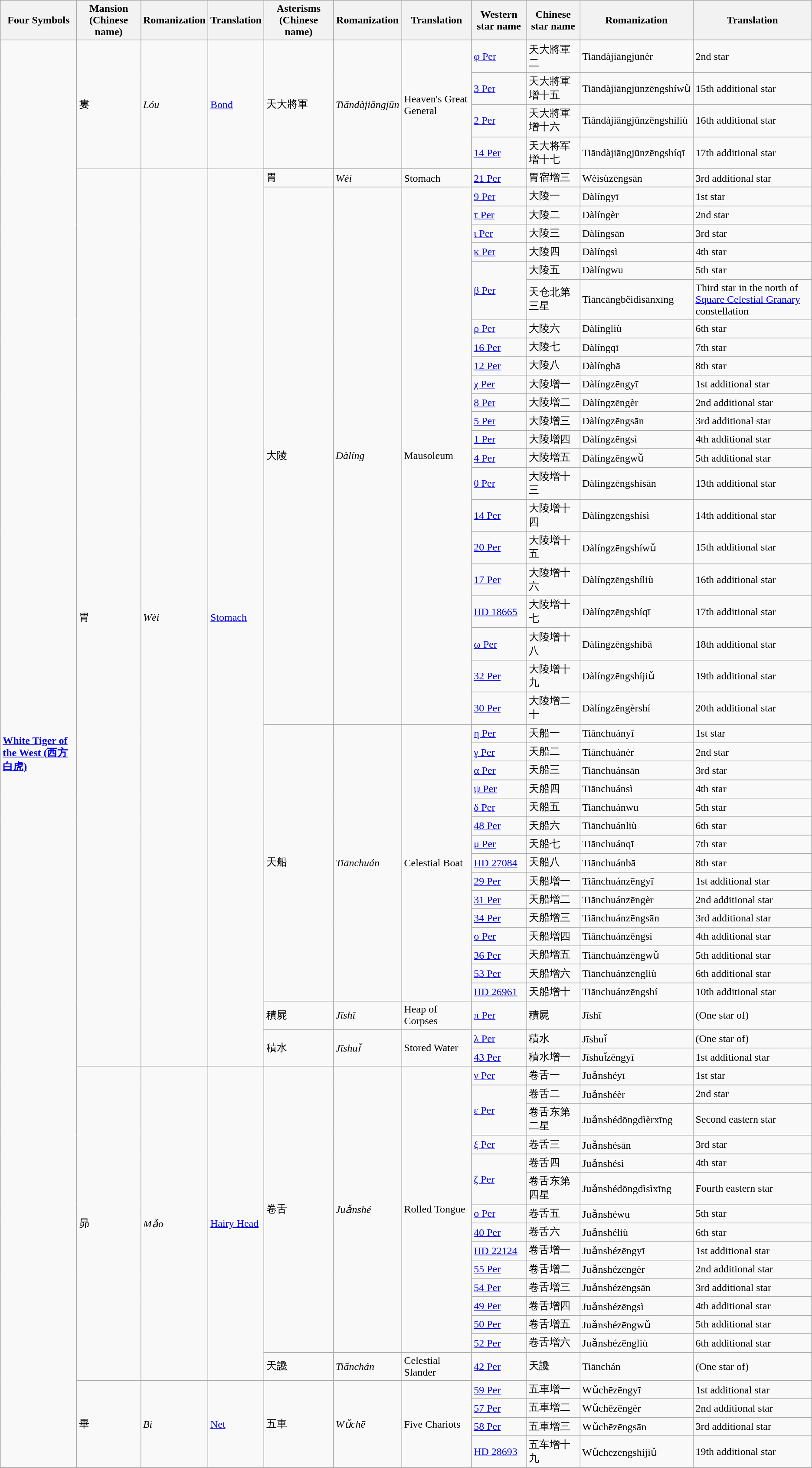<table class="wikitable">
<tr>
<th><strong>Four Symbols</strong></th>
<th><strong>Mansion (Chinese name)</strong></th>
<th><strong>Romanization</strong></th>
<th><strong>Translation</strong></th>
<th><strong>Asterisms (Chinese name)</strong></th>
<th><strong>Romanization</strong></th>
<th><strong>Translation</strong></th>
<th><strong>Western star name</strong></th>
<th><strong>Chinese star name</strong></th>
<th><strong>Romanization</strong></th>
<th><strong>Translation</strong></th>
</tr>
<tr>
<td rowspan="74"><strong><a href='#'>White Tiger of the West (西方白虎)</a></strong></td>
<td rowspan="5">婁</td>
<td rowspan="5"><em>Lóu</em></td>
<td rowspan="5"><a href='#'>Bond</a></td>
<td rowspan="5">天大將軍</td>
<td rowspan="5"><em>Tiāndàjiāngjūn</em></td>
<td rowspan="5">Heaven's Great General</td>
</tr>
<tr>
<td><a href='#'>φ Per</a></td>
<td>天大將軍二</td>
<td>Tiāndàjiāngjūnèr</td>
<td>2nd star</td>
</tr>
<tr>
<td><a href='#'>3 Per</a></td>
<td>天大將軍增十五</td>
<td>Tiāndàjiāngjūnzēngshíwǔ</td>
<td>15th additional star</td>
</tr>
<tr>
<td><a href='#'>2 Per</a></td>
<td>天大將軍增十六</td>
<td>Tiāndàjiāngjūnzēngshíliù</td>
<td>16th additional star</td>
</tr>
<tr>
<td><a href='#'>14 Per</a></td>
<td>天大将军增十七</td>
<td>Tiāndàjiāngjūnzēngshíqī</td>
<td>17th additional star</td>
</tr>
<tr>
<td rowspan="46">胃</td>
<td rowspan="46"><em>Wèi</em></td>
<td rowspan="46"><a href='#'>Stomach</a></td>
</tr>
<tr>
<td>胃</td>
<td><em>Wèi</em></td>
<td>Stomach</td>
<td><a href='#'>21 Per</a></td>
<td>胃宿增三</td>
<td>Wèisùzēngsān</td>
<td>3rd additional star</td>
</tr>
<tr>
<td rowspan="24">大陵</td>
<td rowspan="24"><em>Dàlíng</em></td>
<td rowspan="24">Mausoleum</td>
</tr>
<tr>
<td><a href='#'>9 Per</a></td>
<td>大陵一</td>
<td>Dàlíngyī</td>
<td>1st star</td>
</tr>
<tr>
<td><a href='#'>τ Per</a></td>
<td>大陵二</td>
<td>Dàlíngèr</td>
<td>2nd star</td>
</tr>
<tr>
<td><a href='#'>ι Per</a></td>
<td>大陵三</td>
<td>Dàlíngsān</td>
<td>3rd star</td>
</tr>
<tr>
<td><a href='#'>κ Per</a></td>
<td>大陵四</td>
<td>Dàlíngsì</td>
<td>4th star</td>
</tr>
<tr>
<td rowspan="3"><a href='#'>β Per</a></td>
</tr>
<tr>
<td>大陵五</td>
<td>Dàlíngwu</td>
<td>5th star</td>
</tr>
<tr>
<td>天仓北第三星</td>
<td>Tiāncāngběidìsānxīng</td>
<td>Third star in the north of <a href='#'>Square Celestial Granary</a> constellation</td>
</tr>
<tr>
<td><a href='#'>ρ Per</a></td>
<td>大陵六</td>
<td>Dàlíngliù</td>
<td>6th star</td>
</tr>
<tr>
<td><a href='#'>16 Per</a></td>
<td>大陵七</td>
<td>Dàlíngqī</td>
<td>7th star</td>
</tr>
<tr>
<td><a href='#'>12 Per</a></td>
<td>大陵八</td>
<td>Dàlíngbā</td>
<td>8th star</td>
</tr>
<tr>
<td><a href='#'>χ Per</a></td>
<td>大陵增一</td>
<td>Dàlíngzēngyī</td>
<td>1st additional star</td>
</tr>
<tr>
<td><a href='#'>8 Per</a></td>
<td>大陵增二</td>
<td>Dàlíngzēngèr</td>
<td>2nd additional star</td>
</tr>
<tr>
<td><a href='#'>5 Per</a></td>
<td>大陵增三</td>
<td>Dàlíngzēngsān</td>
<td>3rd additional star</td>
</tr>
<tr>
<td><a href='#'>1 Per</a></td>
<td>大陵增四</td>
<td>Dàlíngzēngsì</td>
<td>4th additional star</td>
</tr>
<tr>
<td><a href='#'>4 Per</a></td>
<td>大陵增五</td>
<td>Dàlíngzēngwǔ</td>
<td>5th additional star</td>
</tr>
<tr>
<td><a href='#'>θ Per</a></td>
<td>大陵增十三</td>
<td>Dàlíngzēngshísān</td>
<td>13th additional star</td>
</tr>
<tr>
<td><a href='#'>14 Per</a></td>
<td>大陵增十四</td>
<td>Dàlíngzēngshísì</td>
<td>14th additional star</td>
</tr>
<tr>
<td><a href='#'>20 Per</a></td>
<td>大陵增十五</td>
<td>Dàlíngzēngshíwǔ</td>
<td>15th additional star</td>
</tr>
<tr>
<td><a href='#'>17 Per</a></td>
<td>大陵增十六</td>
<td>Dàlíngzēngshíliù</td>
<td>16th additional star</td>
</tr>
<tr>
<td><a href='#'>HD 18665</a></td>
<td>大陵增十七</td>
<td>Dàlíngzēngshíqī</td>
<td>17th additional star</td>
</tr>
<tr>
<td><a href='#'>ω Per</a></td>
<td>大陵增十八</td>
<td>Dàlíngzēngshíbā</td>
<td>18th additional star</td>
</tr>
<tr>
<td><a href='#'>32 Per</a></td>
<td>大陵增十九</td>
<td>Dàlíngzēngshíjiǔ</td>
<td>19th additional star</td>
</tr>
<tr>
<td><a href='#'>30 Per</a></td>
<td>大陵增二十</td>
<td>Dàlíngzēngèrshí</td>
<td>20th additional star</td>
</tr>
<tr>
<td rowspan="16">天船</td>
<td rowspan="16"><em>Tiānchuán</em></td>
<td rowspan="16">Celestial Boat</td>
</tr>
<tr>
<td><a href='#'>η Per</a></td>
<td>天船一</td>
<td>Tiānchuányī</td>
<td>1st star</td>
</tr>
<tr>
<td><a href='#'>γ Per</a></td>
<td>天船二</td>
<td>Tiānchuánèr</td>
<td>2nd star</td>
</tr>
<tr>
<td><a href='#'>α Per</a></td>
<td>天船三</td>
<td>Tiānchuánsān</td>
<td>3rd star</td>
</tr>
<tr>
<td><a href='#'>ψ Per</a></td>
<td>天船四</td>
<td>Tiānchuánsì</td>
<td>4th star</td>
</tr>
<tr>
<td><a href='#'>δ Per</a></td>
<td>天船五</td>
<td>Tiānchuánwu</td>
<td>5th star</td>
</tr>
<tr>
<td><a href='#'>48 Per</a></td>
<td>天船六</td>
<td>Tiānchuánliù</td>
<td>6th star</td>
</tr>
<tr>
<td><a href='#'>μ Per</a></td>
<td>天船七</td>
<td>Tiānchuánqī</td>
<td>7th star</td>
</tr>
<tr>
<td><a href='#'>HD 27084</a></td>
<td>天船八</td>
<td>Tiānchuánbā</td>
<td>8th star</td>
</tr>
<tr>
<td><a href='#'>29 Per</a></td>
<td>天船增一</td>
<td>Tiānchuánzēngyī</td>
<td>1st additional star</td>
</tr>
<tr>
<td><a href='#'>31 Per</a></td>
<td>天船增二</td>
<td>Tiānchuánzēngèr</td>
<td>2nd additional star</td>
</tr>
<tr>
<td><a href='#'>34 Per</a></td>
<td>天船增三</td>
<td>Tiānchuánzēngsān</td>
<td>3rd additional star</td>
</tr>
<tr>
<td><a href='#'>σ Per</a></td>
<td>天船增四</td>
<td>Tiānchuánzēngsì</td>
<td>4th additional star</td>
</tr>
<tr>
<td><a href='#'>36 Per</a></td>
<td>天船增五</td>
<td>Tiānchuánzēngwǔ</td>
<td>5th additional star</td>
</tr>
<tr>
<td><a href='#'>53 Per</a></td>
<td>天船增六</td>
<td>Tiānchuánzēngliù</td>
<td>6th additional star</td>
</tr>
<tr>
<td><a href='#'>HD 26961</a></td>
<td>天船增十</td>
<td>Tiānchuánzēngshí</td>
<td>10th additional star</td>
</tr>
<tr>
<td>積屍</td>
<td><em>Jīshī</em></td>
<td>Heap of Corpses</td>
<td><a href='#'>π Per</a></td>
<td>積屍</td>
<td>Jīshī</td>
<td>(One star of)</td>
</tr>
<tr>
<td rowspan="3">積水</td>
<td rowspan="3"><em>Jīshuǐ</em></td>
<td rowspan="3">Stored Water</td>
</tr>
<tr>
<td><a href='#'>λ Per</a></td>
<td>積水</td>
<td>Jīshuǐ</td>
<td>(One star of)</td>
</tr>
<tr>
<td><a href='#'>43 Per</a></td>
<td>積水增一</td>
<td>Jīshuǐzēngyī</td>
<td>1st additional star</td>
</tr>
<tr>
<td rowspan="18">昴</td>
<td rowspan="18"><em>Mǎo</em></td>
<td rowspan="18"><a href='#'>Hairy Head</a></td>
<td rowspan="17">卷舌</td>
<td rowspan="17"><em>Juǎnshé</em></td>
<td rowspan="17">Rolled Tongue</td>
</tr>
<tr>
<td><a href='#'>ν Per</a></td>
<td>卷舌一</td>
<td>Juǎnshéyī</td>
<td>1st star</td>
</tr>
<tr>
<td rowspan="3"><a href='#'>ε Per</a></td>
</tr>
<tr>
<td>卷舌二</td>
<td>Juǎnshéèr</td>
<td>2nd star</td>
</tr>
<tr>
<td>卷舌东第二星</td>
<td>Juǎnshédōngdìèrxīng</td>
<td>Second eastern star</td>
</tr>
<tr>
<td><a href='#'>ξ Per</a></td>
<td>卷舌三</td>
<td>Juǎnshésān</td>
<td>3rd star</td>
</tr>
<tr>
<td rowspan="3"><a href='#'>ζ Per</a></td>
</tr>
<tr>
<td>卷舌四</td>
<td>Juǎnshésì</td>
<td>4th star</td>
</tr>
<tr>
<td>卷舌东第四星</td>
<td>Juǎnshédōngdìsìxīng</td>
<td>Fourth eastern star</td>
</tr>
<tr>
<td><a href='#'>ο Per</a></td>
<td>卷舌五</td>
<td>Juǎnshéwu</td>
<td>5th star</td>
</tr>
<tr>
<td><a href='#'>40 Per</a></td>
<td>卷舌六</td>
<td>Juǎnshéliù</td>
<td>6th star</td>
</tr>
<tr>
<td><a href='#'>HD 22124</a></td>
<td>卷舌增一</td>
<td>Juǎnshézēngyī</td>
<td>1st additional star</td>
</tr>
<tr>
<td><a href='#'>55 Per</a></td>
<td>卷舌增二</td>
<td>Juǎnshézēngèr</td>
<td>2nd additional star</td>
</tr>
<tr>
<td><a href='#'>54 Per</a></td>
<td>卷舌增三</td>
<td>Juǎnshézēngsān</td>
<td>3rd additional star</td>
</tr>
<tr>
<td><a href='#'>49 Per</a></td>
<td>卷舌增四</td>
<td>Juǎnshézēngsì</td>
<td>4th additional star</td>
</tr>
<tr>
<td><a href='#'>50 Per</a></td>
<td>卷舌增五</td>
<td>Juǎnshézēngwǔ</td>
<td>5th additional star</td>
</tr>
<tr>
<td><a href='#'>52 Per</a></td>
<td>卷舌增六</td>
<td>Juǎnshézēngliù</td>
<td>6th additional star</td>
</tr>
<tr>
<td>天讒</td>
<td><em>Tiānchán</em></td>
<td>Celestial Slander</td>
<td><a href='#'>42 Per</a></td>
<td>天讒</td>
<td>Tiānchán</td>
<td>(One star of)</td>
</tr>
<tr>
<td rowspan="5">畢</td>
<td rowspan="5"><em>Bì</em></td>
<td rowspan="5"><a href='#'>Net</a></td>
<td rowspan="5">五車</td>
<td rowspan="5"><em>Wǔchē</em></td>
<td rowspan="5">Five Chariots</td>
</tr>
<tr>
<td><a href='#'>59 Per</a></td>
<td>五車增一</td>
<td>Wǔchēzēngyī</td>
<td>1st additional star</td>
</tr>
<tr>
<td><a href='#'>57 Per</a></td>
<td>五車增二</td>
<td>Wǔchēzēngèr</td>
<td>2nd additional star</td>
</tr>
<tr>
<td><a href='#'>58 Per</a></td>
<td>五車增三</td>
<td>Wǔchēzēngsān</td>
<td>3rd additional star</td>
</tr>
<tr>
<td><a href='#'>HD 28693</a></td>
<td>五车增十九</td>
<td>Wǔchēzēngshíjiǔ</td>
<td>19th additional star</td>
</tr>
<tr>
</tr>
</table>
